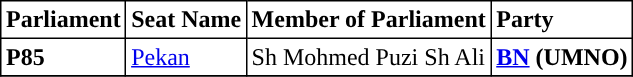<table class="toccolours sortable" border="1" cellpadding="3" style="border-collapse:collapse; text-align: left;">
<tr>
<th align="center">Parliament</th>
<th>Seat Name</th>
<th>Member of Parliament</th>
<th>Party</th>
</tr>
<tr>
<th align="left">P85</th>
<td><a href='#'>Pekan</a></td>
<td>Sh Mohmed Puzi Sh Ali</td>
<td><strong><a href='#'>BN</a> (UMNO)</strong></td>
</tr>
<tr>
</tr>
</table>
